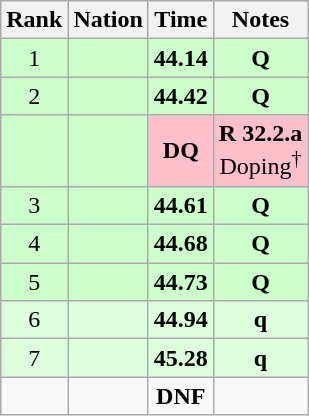<table class="wikitable sortable" style="text-align:center">
<tr>
<th>Rank</th>
<th>Nation</th>
<th>Time</th>
<th>Notes</th>
</tr>
<tr bgcolor=ccffcc>
<td>1</td>
<td align=left></td>
<td><strong>44.14</strong></td>
<td><strong>Q</strong></td>
</tr>
<tr bgcolor=ccffcc>
<td>2</td>
<td align=left></td>
<td><strong>44.42</strong></td>
<td><strong>Q</strong></td>
</tr>
<tr bgcolor=ccffcc>
<td></td>
<td align=left></td>
<td bgcolor=pink><strong>DQ</strong></td>
<td bgcolor=pink><strong>R 32.2.a</strong><br>Doping<sup>†</sup></td>
</tr>
<tr bgcolor=ccffcc>
<td>3</td>
<td align=left></td>
<td><strong>44.61</strong></td>
<td><strong>Q</strong></td>
</tr>
<tr bgcolor=ccffcc>
<td>4</td>
<td align=left></td>
<td><strong>44.68</strong></td>
<td><strong>Q</strong></td>
</tr>
<tr bgcolor=ccffcc>
<td>5</td>
<td align=left></td>
<td><strong>44.73</strong></td>
<td><strong>Q</strong></td>
</tr>
<tr bgcolor=ddffdd>
<td>6</td>
<td align=left></td>
<td><strong>44.94</strong></td>
<td><strong>q</strong></td>
</tr>
<tr bgcolor=ddffdd>
<td>7</td>
<td align=left></td>
<td><strong>45.28</strong></td>
<td><strong>q</strong></td>
</tr>
<tr>
<td></td>
<td align=left></td>
<td><strong>DNF</strong></td>
<td></td>
</tr>
</table>
